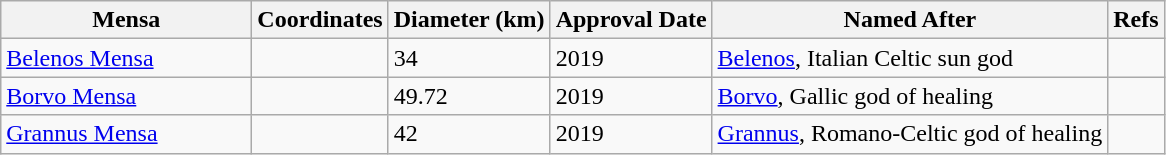<table class="wikitable">
<tr>
<th style="width:10em">Mensa</th>
<th>Coordinates</th>
<th>Diameter (km)</th>
<th>Approval Date</th>
<th>Named After</th>
<th>Refs</th>
</tr>
<tr id="Belenos">
<td><a href='#'>Belenos Mensa</a></td>
<td></td>
<td>34</td>
<td>2019</td>
<td><a href='#'>Belenos</a>, Italian Celtic sun god</td>
<td></td>
</tr>
<tr id="Borvo">
<td><a href='#'>Borvo Mensa</a></td>
<td></td>
<td>49.72</td>
<td>2019</td>
<td><a href='#'>Borvo</a>, Gallic god of healing</td>
<td></td>
</tr>
<tr id="Grannus">
<td><a href='#'>Grannus Mensa</a></td>
<td></td>
<td>42</td>
<td>2019</td>
<td><a href='#'>Grannus</a>, Romano-Celtic god of healing</td>
<td></td>
</tr>
</table>
